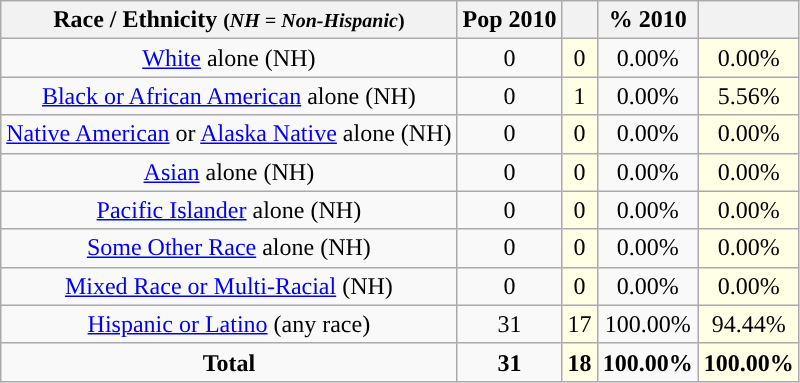<table class="wikitable" style="text-align:center;">
<tr>
<th>Race / Ethnicity <small>(<em>NH = Non-Hispanic</em>)</small></th>
<th>Pop 2010</th>
<th></th>
<th>% 2010</th>
<th></th>
</tr>
<tr>
<td><a href='#'>White</a> alone (NH)</td>
<td>0</td>
<td style='background: #ffffe6;'>0</td>
<td>0.00%</td>
<td style='background: #ffffe6;'>0.00%</td>
</tr>
<tr>
<td><a href='#'>Black or African American</a> alone (NH)</td>
<td>0</td>
<td style='background: #ffffe6;'>1</td>
<td>0.00%</td>
<td style='background: #ffffe6;'>5.56%</td>
</tr>
<tr>
<td><a href='#'>Native American</a> or <a href='#'>Alaska Native</a> alone (NH)</td>
<td>0</td>
<td style='background: #ffffe6;'>0</td>
<td>0.00%</td>
<td style='background: #ffffe6;'>0.00%</td>
</tr>
<tr>
<td><a href='#'>Asian</a> alone (NH)</td>
<td>0</td>
<td style='background: #ffffe6;'>0</td>
<td>0.00%</td>
<td style='background: #ffffe6;'>0.00%</td>
</tr>
<tr>
<td><a href='#'>Pacific Islander</a> alone (NH)</td>
<td>0</td>
<td style='background: #ffffe6;'>0</td>
<td>0.00%</td>
<td style='background: #ffffe6;'>0.00%</td>
</tr>
<tr>
<td><a href='#'>Some Other Race</a> alone (NH)</td>
<td>0</td>
<td style='background: #ffffe6;'>0</td>
<td>0.00%</td>
<td style='background: #ffffe6;'>0.00%</td>
</tr>
<tr>
<td><a href='#'>Mixed Race or Multi-Racial</a> (NH)</td>
<td>0</td>
<td style='background: #ffffe6;'>0</td>
<td>0.00%</td>
<td style='background: #ffffe6;'>0.00%</td>
</tr>
<tr>
<td><a href='#'>Hispanic or Latino</a> (any race)</td>
<td>31</td>
<td style='background: #ffffe6;'>17</td>
<td>100.00%</td>
<td style='background: #ffffe6;'>94.44%</td>
</tr>
<tr>
<td><strong>Total</strong></td>
<td><strong>31</strong></td>
<td style='background: #ffffe6;'><strong>18</strong></td>
<td><strong>100.00%</strong></td>
<td style='background: #ffffe6;'><strong>100.00%</strong></td>
</tr>
</table>
